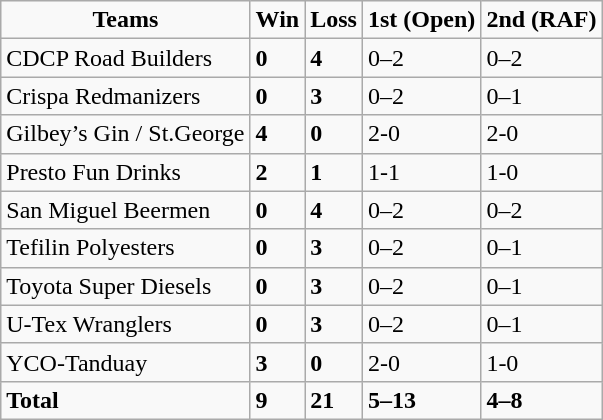<table class=wikitable sortable>
<tr align=center>
<td><strong>Teams</strong></td>
<td><strong>Win</strong></td>
<td><strong>Loss</strong></td>
<td><strong>1st (Open)</strong></td>
<td><strong>2nd (RAF)</strong></td>
</tr>
<tr>
<td>CDCP Road Builders</td>
<td><strong>0</strong></td>
<td><strong>4</strong></td>
<td>0–2</td>
<td>0–2</td>
</tr>
<tr>
<td>Crispa Redmanizers</td>
<td><strong>0</strong></td>
<td><strong>3</strong></td>
<td>0–2</td>
<td>0–1</td>
</tr>
<tr>
<td>Gilbey’s Gin / St.George</td>
<td><strong>4</strong></td>
<td><strong>0</strong></td>
<td>2-0</td>
<td>2-0</td>
</tr>
<tr>
<td>Presto Fun Drinks</td>
<td><strong>2</strong></td>
<td><strong>1</strong></td>
<td>1-1</td>
<td>1-0</td>
</tr>
<tr>
<td>San Miguel Beermen</td>
<td><strong>0</strong></td>
<td><strong>4</strong></td>
<td>0–2</td>
<td>0–2</td>
</tr>
<tr>
<td>Tefilin Polyesters</td>
<td><strong>0</strong></td>
<td><strong>3</strong></td>
<td>0–2</td>
<td>0–1</td>
</tr>
<tr>
<td>Toyota Super Diesels</td>
<td><strong>0</strong></td>
<td><strong>3</strong></td>
<td>0–2</td>
<td>0–1</td>
</tr>
<tr>
<td>U-Tex Wranglers</td>
<td><strong>0</strong></td>
<td><strong>3</strong></td>
<td>0–2</td>
<td>0–1</td>
</tr>
<tr>
<td>YCO-Tanduay</td>
<td><strong>3</strong></td>
<td><strong>0</strong></td>
<td>2-0</td>
<td>1-0</td>
</tr>
<tr>
<td><strong>Total</strong></td>
<td><strong>9</strong></td>
<td><strong>21</strong></td>
<td><strong>5–13</strong></td>
<td><strong>4–8</strong></td>
</tr>
</table>
